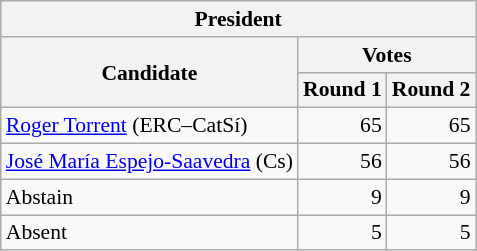<table class="wikitable" style="font-size:90%; text-align:right;">
<tr>
<th colspan="3">President</th>
</tr>
<tr>
<th rowspan="2">Candidate</th>
<th colspan="2">Votes</th>
</tr>
<tr>
<th>Round 1</th>
<th>Round 2</th>
</tr>
<tr>
<td align=left><a href='#'>Roger Torrent</a> (ERC–CatSí)</td>
<td>65</td>
<td>65</td>
</tr>
<tr>
<td align=left><a href='#'>José María Espejo-Saavedra</a> (Cs)</td>
<td>56</td>
<td>56</td>
</tr>
<tr>
<td align=left>Abstain</td>
<td>9</td>
<td>9</td>
</tr>
<tr>
<td align=left>Absent</td>
<td>5</td>
<td>5</td>
</tr>
</table>
